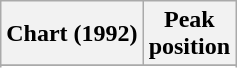<table class="wikitable sortable plainrowheaders" style="text-align:center">
<tr>
<th>Chart (1992)</th>
<th>Peak<br>position</th>
</tr>
<tr>
</tr>
<tr>
</tr>
<tr>
</tr>
</table>
